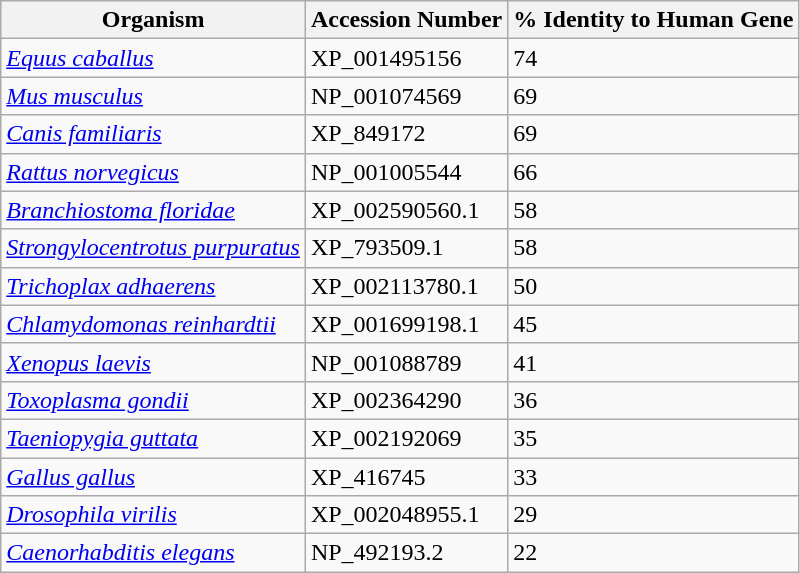<table class="wikitable" border="1">
<tr>
<th>Organism</th>
<th>Accession Number</th>
<th>% Identity to Human Gene</th>
</tr>
<tr>
<td><em><a href='#'>Equus caballus</a></em></td>
<td>XP_001495156</td>
<td>74</td>
</tr>
<tr>
<td><em><a href='#'>Mus musculus</a></em></td>
<td>NP_001074569</td>
<td>69</td>
</tr>
<tr>
<td><em><a href='#'>Canis familiaris</a></em></td>
<td>XP_849172</td>
<td>69</td>
</tr>
<tr>
<td><em><a href='#'>Rattus norvegicus</a></em></td>
<td>NP_001005544</td>
<td>66</td>
</tr>
<tr>
<td><em><a href='#'>Branchiostoma floridae</a></em></td>
<td>XP_002590560.1</td>
<td>58</td>
</tr>
<tr>
<td><em><a href='#'>Strongylocentrotus purpuratus</a></em></td>
<td>XP_793509.1</td>
<td>58</td>
</tr>
<tr>
<td><em><a href='#'>Trichoplax adhaerens</a></em></td>
<td>XP_002113780.1</td>
<td>50</td>
</tr>
<tr>
<td><em><a href='#'>Chlamydomonas reinhardtii</a></em></td>
<td>XP_001699198.1</td>
<td>45</td>
</tr>
<tr>
<td><em><a href='#'>Xenopus laevis</a></em></td>
<td>NP_001088789</td>
<td>41</td>
</tr>
<tr>
<td><em><a href='#'>Toxoplasma gondii</a></em></td>
<td>XP_002364290</td>
<td>36</td>
</tr>
<tr>
<td><em><a href='#'>Taeniopygia guttata</a></em></td>
<td>XP_002192069</td>
<td>35</td>
</tr>
<tr>
<td><em><a href='#'>Gallus gallus</a></em></td>
<td>XP_416745</td>
<td>33</td>
</tr>
<tr>
<td><em><a href='#'>Drosophila virilis</a></em></td>
<td>XP_002048955.1</td>
<td>29</td>
</tr>
<tr>
<td><em><a href='#'>Caenorhabditis elegans</a></em></td>
<td>NP_492193.2</td>
<td>22</td>
</tr>
</table>
